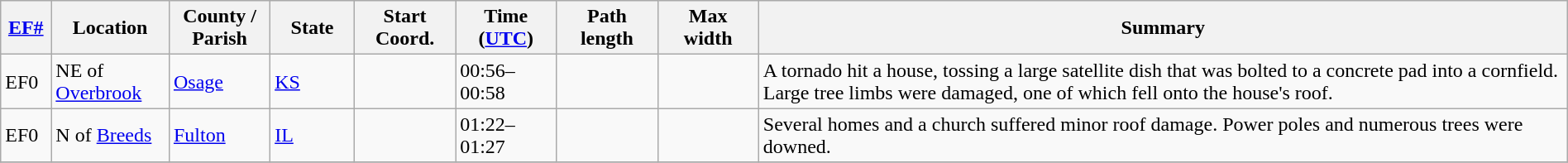<table class="wikitable sortable" style="width:100%;">
<tr>
<th scope="col"  style="width:3%; text-align:center;"><a href='#'>EF#</a></th>
<th scope="col"  style="width:7%; text-align:center;" class="unsortable">Location</th>
<th scope="col"  style="width:6%; text-align:center;" class="unsortable">County / Parish</th>
<th scope="col"  style="width:5%; text-align:center;">State</th>
<th scope="col"  style="width:6%; text-align:center;">Start Coord.</th>
<th scope="col"  style="width:6%; text-align:center;">Time (<a href='#'>UTC</a>)</th>
<th scope="col"  style="width:6%; text-align:center;">Path length</th>
<th scope="col"  style="width:6%; text-align:center;">Max width</th>
<th scope="col" class="unsortable" style="width:48%; text-align:center;">Summary</th>
</tr>
<tr>
<td bgcolor=>EF0</td>
<td>NE of <a href='#'>Overbrook</a></td>
<td><a href='#'>Osage</a></td>
<td><a href='#'>KS</a></td>
<td></td>
<td>00:56–00:58</td>
<td></td>
<td></td>
<td>A tornado hit a house, tossing a large satellite dish that was bolted to a concrete pad into a cornfield. Large tree limbs were damaged, one of which fell onto the house's roof.</td>
</tr>
<tr>
<td bgcolor=>EF0</td>
<td>N of <a href='#'>Breeds</a></td>
<td><a href='#'>Fulton</a></td>
<td><a href='#'>IL</a></td>
<td></td>
<td>01:22–01:27</td>
<td></td>
<td></td>
<td>Several homes and a church suffered minor roof damage. Power poles and numerous trees were downed.</td>
</tr>
<tr>
</tr>
</table>
